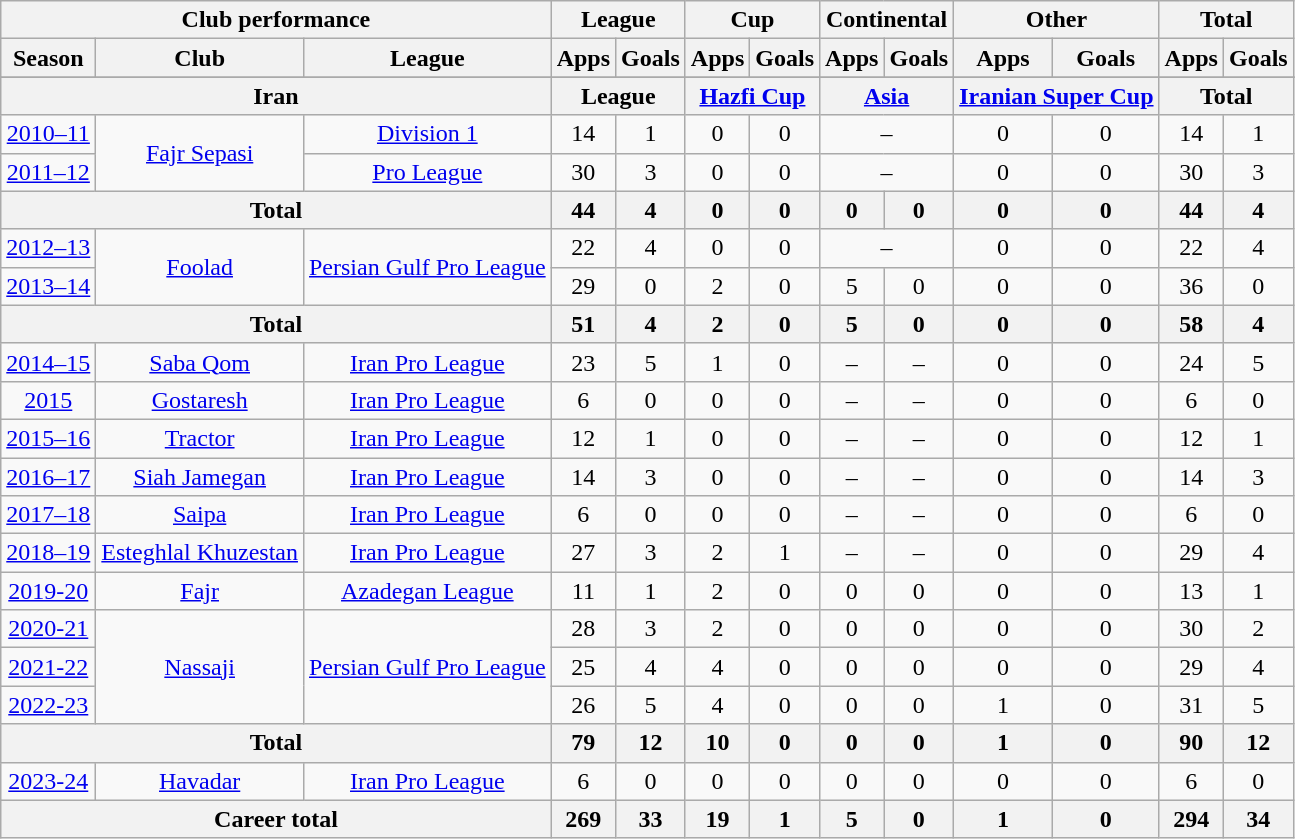<table class="wikitable" style="text-align:center">
<tr>
<th colspan=3>Club performance</th>
<th colspan=2>League</th>
<th colspan=2>Cup</th>
<th colspan=2>Continental</th>
<th colspan=2>Other</th>
<th colspan=2>Total</th>
</tr>
<tr>
<th>Season</th>
<th>Club</th>
<th>League</th>
<th>Apps</th>
<th>Goals</th>
<th>Apps</th>
<th>Goals</th>
<th>Apps</th>
<th>Goals</th>
<th>Apps</th>
<th>Goals</th>
<th>Apps</th>
<th>Goals</th>
</tr>
<tr>
</tr>
<tr>
<th colspan=3>Iran</th>
<th colspan=2>League</th>
<th colspan=2><a href='#'>Hazfi Cup</a></th>
<th colspan=2><a href='#'>Asia</a></th>
<th colspan=2><a href='#'>Iranian Super Cup</a></th>
<th colspan=2>Total</th>
</tr>
<tr>
<td><a href='#'>2010–11</a></td>
<td rowspan="2"><a href='#'>Fajr Sepasi</a></td>
<td><a href='#'>Division 1</a></td>
<td>14</td>
<td>1</td>
<td>0</td>
<td>0</td>
<td colspan="2">–</td>
<td>0</td>
<td>0</td>
<td>14</td>
<td>1</td>
</tr>
<tr>
<td><a href='#'>2011–12</a></td>
<td rowspan="1"><a href='#'>Pro League</a></td>
<td>30</td>
<td>3</td>
<td>0</td>
<td>0</td>
<td colspan="2">–</td>
<td>0</td>
<td>0</td>
<td>30</td>
<td>3</td>
</tr>
<tr>
<th colspan=3>Total</th>
<th>44</th>
<th>4</th>
<th>0</th>
<th>0</th>
<th>0</th>
<th>0</th>
<th>0</th>
<th>0</th>
<th>44</th>
<th>4</th>
</tr>
<tr>
<td><a href='#'>2012–13</a></td>
<td rowspan="2"><a href='#'>Foolad</a></td>
<td rowspan="2"><a href='#'>Persian Gulf Pro League</a></td>
<td>22</td>
<td>4</td>
<td>0</td>
<td>0</td>
<td colspan="2">–</td>
<td>0</td>
<td>0</td>
<td>22</td>
<td>4</td>
</tr>
<tr>
<td><a href='#'>2013–14</a></td>
<td>29</td>
<td>0</td>
<td>2</td>
<td>0</td>
<td>5</td>
<td>0</td>
<td>0</td>
<td>0</td>
<td>36</td>
<td>0</td>
</tr>
<tr>
<th colspan=3>Total</th>
<th>51</th>
<th>4</th>
<th>2</th>
<th>0</th>
<th>5</th>
<th>0</th>
<th>0</th>
<th>0</th>
<th>58</th>
<th>4</th>
</tr>
<tr>
<td><a href='#'>2014–15</a></td>
<td rowspan="1"><a href='#'>Saba Qom</a></td>
<td><a href='#'>Iran Pro League</a></td>
<td>23</td>
<td>5</td>
<td>1</td>
<td>0</td>
<td>–</td>
<td>–</td>
<td>0</td>
<td>0</td>
<td>24</td>
<td>5</td>
</tr>
<tr>
<td><a href='#'>2015</a></td>
<td><a href='#'>Gostaresh</a></td>
<td><a href='#'>Iran Pro League</a></td>
<td>6</td>
<td>0</td>
<td>0</td>
<td>0</td>
<td>–</td>
<td>–</td>
<td>0</td>
<td>0</td>
<td>6</td>
<td>0</td>
</tr>
<tr>
<td><a href='#'>2015–16</a></td>
<td><a href='#'>Tractor</a></td>
<td><a href='#'>Iran Pro League</a></td>
<td>12</td>
<td>1</td>
<td>0</td>
<td>0</td>
<td>–</td>
<td>–</td>
<td>0</td>
<td>0</td>
<td>12</td>
<td>1</td>
</tr>
<tr>
<td><a href='#'>2016–17</a></td>
<td><a href='#'>Siah Jamegan</a></td>
<td><a href='#'>Iran Pro League</a></td>
<td>14</td>
<td>3</td>
<td>0</td>
<td>0</td>
<td>–</td>
<td>–</td>
<td>0</td>
<td>0</td>
<td>14</td>
<td>3</td>
</tr>
<tr>
<td><a href='#'>2017–18</a></td>
<td><a href='#'>Saipa</a></td>
<td><a href='#'>Iran Pro League</a></td>
<td>6</td>
<td>0</td>
<td>0</td>
<td>0</td>
<td>–</td>
<td>–</td>
<td>0</td>
<td>0</td>
<td>6</td>
<td>0</td>
</tr>
<tr>
<td><a href='#'>2018–19</a></td>
<td><a href='#'>Esteghlal Khuzestan</a></td>
<td><a href='#'>Iran Pro League</a></td>
<td>27</td>
<td>3</td>
<td>2</td>
<td>1</td>
<td>–</td>
<td>–</td>
<td>0</td>
<td>0</td>
<td>29</td>
<td>4</td>
</tr>
<tr>
<td><a href='#'>2019-20</a></td>
<td><a href='#'>Fajr</a></td>
<td><a href='#'>Azadegan League</a></td>
<td>11</td>
<td>1</td>
<td>2</td>
<td>0</td>
<td>0</td>
<td>0</td>
<td>0</td>
<td>0</td>
<td>13</td>
<td>1</td>
</tr>
<tr>
<td><a href='#'>2020-21</a></td>
<td rowspan="3"><a href='#'>Nassaji</a></td>
<td rowspan="3"><a href='#'>Persian Gulf Pro League</a></td>
<td>28</td>
<td>3</td>
<td>2</td>
<td>0</td>
<td>0</td>
<td>0</td>
<td>0</td>
<td>0</td>
<td>30</td>
<td>2</td>
</tr>
<tr>
<td><a href='#'>2021-22</a></td>
<td>25</td>
<td>4</td>
<td>4</td>
<td>0</td>
<td>0</td>
<td>0</td>
<td>0</td>
<td>0</td>
<td>29</td>
<td>4</td>
</tr>
<tr>
<td><a href='#'>2022-23</a></td>
<td>26</td>
<td>5</td>
<td>4</td>
<td>0</td>
<td>0</td>
<td>0</td>
<td>1</td>
<td>0</td>
<td>31</td>
<td>5</td>
</tr>
<tr>
<th colspan=3>Total</th>
<th>79</th>
<th>12</th>
<th>10</th>
<th>0</th>
<th>0</th>
<th>0</th>
<th>1</th>
<th>0</th>
<th>90</th>
<th>12</th>
</tr>
<tr>
<td><a href='#'>2023-24</a></td>
<td><a href='#'>Havadar</a></td>
<td><a href='#'>Iran Pro League</a></td>
<td>6</td>
<td>0</td>
<td>0</td>
<td>0</td>
<td>0</td>
<td>0</td>
<td>0</td>
<td>0</td>
<td>6</td>
<td>0</td>
</tr>
<tr>
<th colspan="3">Career total</th>
<th>269</th>
<th>33</th>
<th>19</th>
<th>1</th>
<th>5</th>
<th>0</th>
<th>1</th>
<th>0</th>
<th>294</th>
<th>34</th>
</tr>
</table>
